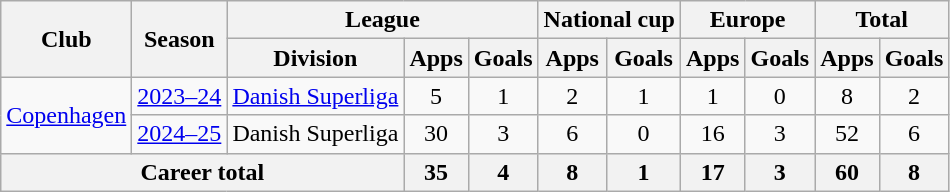<table class="wikitable" style="text-align:center">
<tr>
<th rowspan="2">Club</th>
<th rowspan="2">Season</th>
<th colspan="3">League</th>
<th colspan="2">National cup</th>
<th colspan="2">Europe</th>
<th colspan="2">Total</th>
</tr>
<tr>
<th>Division</th>
<th>Apps</th>
<th>Goals</th>
<th>Apps</th>
<th>Goals</th>
<th>Apps</th>
<th>Goals</th>
<th>Apps</th>
<th>Goals</th>
</tr>
<tr>
<td rowspan="2"><a href='#'>Copenhagen</a></td>
<td><a href='#'>2023–24</a></td>
<td><a href='#'>Danish Superliga</a></td>
<td>5</td>
<td>1</td>
<td>2</td>
<td>1</td>
<td>1</td>
<td>0</td>
<td>8</td>
<td>2</td>
</tr>
<tr>
<td><a href='#'>2024–25</a></td>
<td>Danish Superliga</td>
<td>30</td>
<td>3</td>
<td>6</td>
<td>0</td>
<td>16</td>
<td>3</td>
<td>52</td>
<td>6</td>
</tr>
<tr>
<th colspan="3">Career total</th>
<th>35</th>
<th>4</th>
<th>8</th>
<th>1</th>
<th>17</th>
<th>3</th>
<th>60</th>
<th>8</th>
</tr>
</table>
